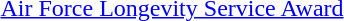<table>
<tr>
<td></td>
<td><a href='#'>Air Force Longevity Service Award</a></td>
</tr>
<tr>
</tr>
</table>
